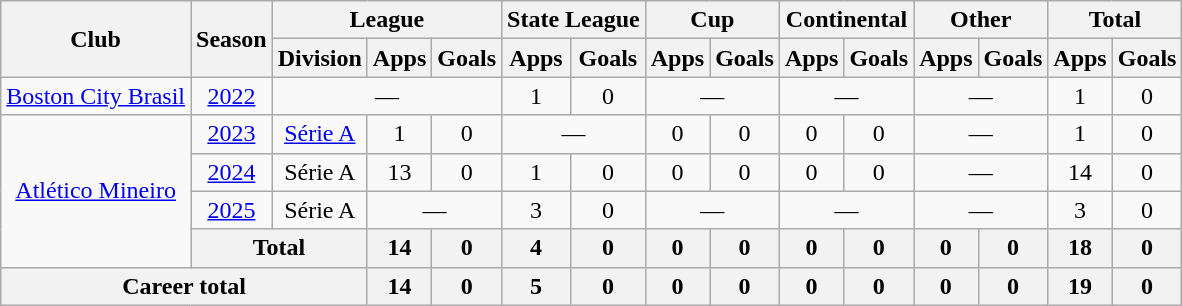<table class="wikitable" style="text-align: center;">
<tr>
<th rowspan="2">Club</th>
<th rowspan="2">Season</th>
<th colspan="3">League</th>
<th colspan="2">State League</th>
<th colspan="2">Cup</th>
<th colspan="2">Continental</th>
<th colspan="2">Other</th>
<th colspan="2">Total</th>
</tr>
<tr>
<th>Division</th>
<th>Apps</th>
<th>Goals</th>
<th>Apps</th>
<th>Goals</th>
<th>Apps</th>
<th>Goals</th>
<th>Apps</th>
<th>Goals</th>
<th>Apps</th>
<th>Goals</th>
<th>Apps</th>
<th>Goals</th>
</tr>
<tr>
<td valign="center"><a href='#'>Boston City Brasil</a></td>
<td><a href='#'>2022</a></td>
<td colspan="3">—</td>
<td>1</td>
<td>0</td>
<td colspan="2">—</td>
<td colspan="2">—</td>
<td colspan="2">—</td>
<td>1</td>
<td>0</td>
</tr>
<tr>
<td valign="center" rowspan=4><a href='#'>Atlético Mineiro</a></td>
<td><a href='#'>2023</a></td>
<td><a href='#'>Série A</a></td>
<td>1</td>
<td>0</td>
<td colspan="2">—</td>
<td>0</td>
<td>0</td>
<td>0</td>
<td>0</td>
<td colspan="2">—</td>
<td>1</td>
<td>0</td>
</tr>
<tr>
<td><a href='#'>2024</a></td>
<td>Série A</td>
<td>13</td>
<td>0</td>
<td>1</td>
<td>0</td>
<td>0</td>
<td>0</td>
<td>0</td>
<td>0</td>
<td colspan="2">—</td>
<td>14</td>
<td>0</td>
</tr>
<tr>
<td><a href='#'>2025</a></td>
<td>Série A</td>
<td colspan="2">—</td>
<td>3</td>
<td>0</td>
<td colspan="2">—</td>
<td colspan="2">—</td>
<td colspan="2">—</td>
<td>3</td>
<td>0</td>
</tr>
<tr>
<th colspan=2>Total</th>
<th>14</th>
<th>0</th>
<th>4</th>
<th>0</th>
<th>0</th>
<th>0</th>
<th>0</th>
<th>0</th>
<th>0</th>
<th>0</th>
<th>18</th>
<th>0</th>
</tr>
<tr>
<th colspan="3"><strong>Career total</strong></th>
<th>14</th>
<th>0</th>
<th>5</th>
<th>0</th>
<th>0</th>
<th>0</th>
<th>0</th>
<th>0</th>
<th>0</th>
<th>0</th>
<th>19</th>
<th>0</th>
</tr>
</table>
